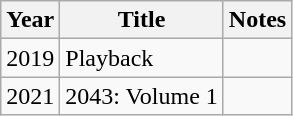<table class="wikitable">
<tr>
<th>Year</th>
<th>Title</th>
<th>Notes</th>
</tr>
<tr>
<td>2019</td>
<td>Playback</td>
<td></td>
</tr>
<tr>
<td>2021</td>
<td>2043: Volume 1</td>
<td></td>
</tr>
</table>
